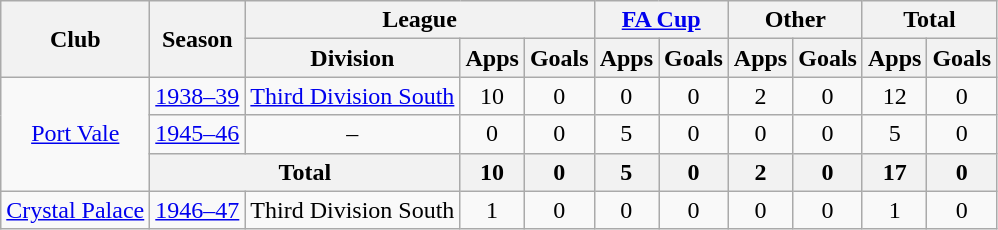<table class="wikitable" style="text-align:center">
<tr>
<th rowspan="2">Club</th>
<th rowspan="2">Season</th>
<th colspan="3">League</th>
<th colspan="2"><a href='#'>FA Cup</a></th>
<th colspan="2">Other</th>
<th colspan="2">Total</th>
</tr>
<tr>
<th>Division</th>
<th>Apps</th>
<th>Goals</th>
<th>Apps</th>
<th>Goals</th>
<th>Apps</th>
<th>Goals</th>
<th>Apps</th>
<th>Goals</th>
</tr>
<tr>
<td rowspan="3"><a href='#'>Port Vale</a></td>
<td><a href='#'>1938–39</a></td>
<td><a href='#'>Third Division South</a></td>
<td>10</td>
<td>0</td>
<td>0</td>
<td>0</td>
<td>2</td>
<td>0</td>
<td>12</td>
<td>0</td>
</tr>
<tr>
<td><a href='#'>1945–46</a></td>
<td>–</td>
<td>0</td>
<td>0</td>
<td>5</td>
<td>0</td>
<td>0</td>
<td>0</td>
<td>5</td>
<td>0</td>
</tr>
<tr>
<th colspan="2">Total</th>
<th>10</th>
<th>0</th>
<th>5</th>
<th>0</th>
<th>2</th>
<th>0</th>
<th>17</th>
<th>0</th>
</tr>
<tr>
<td><a href='#'>Crystal Palace</a></td>
<td><a href='#'>1946–47</a></td>
<td>Third Division South</td>
<td>1</td>
<td>0</td>
<td>0</td>
<td>0</td>
<td>0</td>
<td>0</td>
<td>1</td>
<td>0</td>
</tr>
</table>
